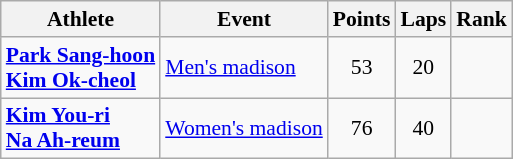<table class=wikitable style=font-size:90%;text-align:center>
<tr>
<th>Athlete</th>
<th>Event</th>
<th>Points</th>
<th>Laps</th>
<th>Rank</th>
</tr>
<tr>
<td align=left><strong><a href='#'>Park Sang-hoon</a><br><a href='#'>Kim Ok-cheol</a></strong></td>
<td align=left><a href='#'>Men's madison</a></td>
<td>53</td>
<td>20</td>
<td></td>
</tr>
<tr>
<td align=left><strong><a href='#'>Kim You-ri</a><br><a href='#'>Na Ah-reum</a></strong></td>
<td align=left><a href='#'>Women's madison</a></td>
<td>76</td>
<td>40</td>
<td></td>
</tr>
</table>
